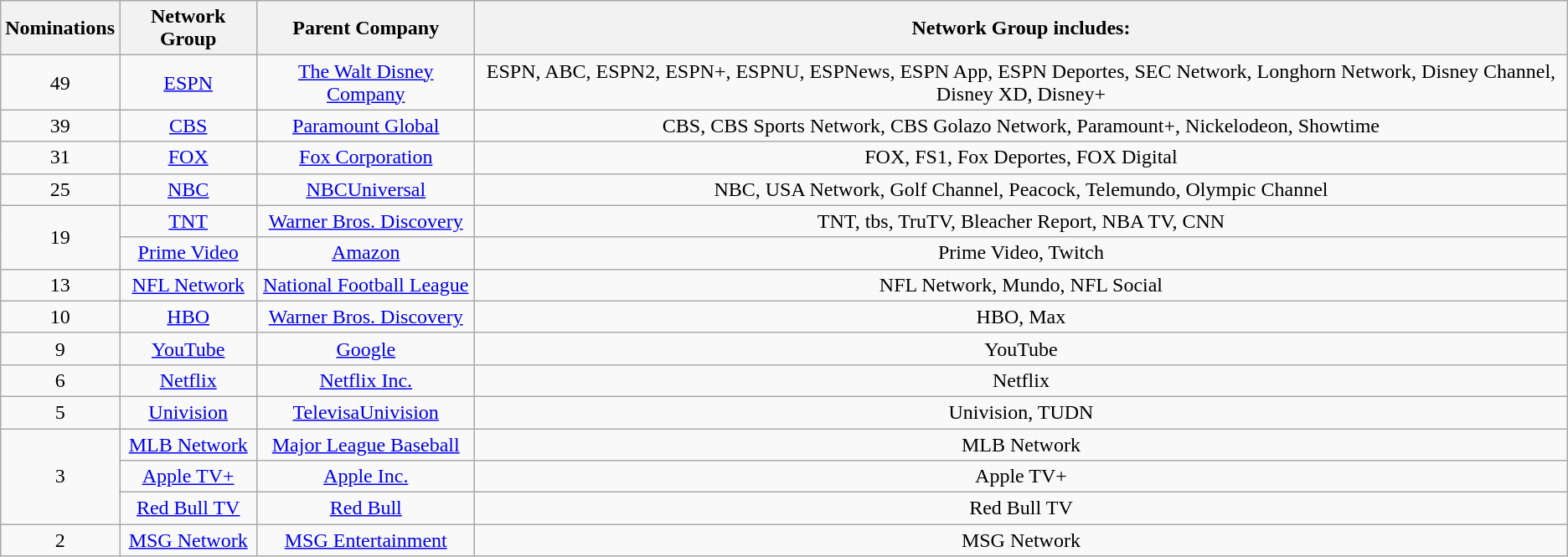<table class="wikitable" style="text-align: center;">
<tr>
<th>Nominations</th>
<th>Network Group</th>
<th>Parent Company</th>
<th>Network Group includes:</th>
</tr>
<tr>
<td>49</td>
<td><a href='#'>ESPN</a></td>
<td><a href='#'>The Walt Disney Company</a></td>
<td>ESPN, ABC, ESPN2, ESPN+, ESPNU, ESPNews, ESPN App, ESPN Deportes, SEC Network, Longhorn Network, Disney Channel, Disney XD, Disney+</td>
</tr>
<tr>
<td>39</td>
<td><a href='#'>CBS</a></td>
<td><a href='#'>Paramount Global</a></td>
<td>CBS, CBS Sports Network, CBS Golazo Network, Paramount+, Nickelodeon, Showtime</td>
</tr>
<tr>
<td>31</td>
<td><a href='#'>FOX</a></td>
<td><a href='#'>Fox Corporation</a></td>
<td>FOX, FS1, Fox Deportes, FOX Digital</td>
</tr>
<tr>
<td>25</td>
<td><a href='#'>NBC</a></td>
<td><a href='#'>NBCUniversal</a></td>
<td>NBC, USA Network, Golf Channel, Peacock, Telemundo, Olympic Channel</td>
</tr>
<tr>
<td rowspan="2">19</td>
<td><a href='#'>TNT</a></td>
<td><a href='#'>Warner Bros. Discovery</a></td>
<td>TNT, tbs, TruTV, Bleacher Report, NBA TV, CNN</td>
</tr>
<tr>
<td><a href='#'>Prime Video</a></td>
<td><a href='#'>Amazon</a></td>
<td>Prime Video, Twitch</td>
</tr>
<tr>
<td>13</td>
<td><a href='#'>NFL Network</a></td>
<td><a href='#'>National Football League</a></td>
<td>NFL Network, Mundo, NFL Social</td>
</tr>
<tr>
<td>10</td>
<td><a href='#'>HBO</a></td>
<td><a href='#'>Warner Bros. Discovery</a></td>
<td>HBO, Max</td>
</tr>
<tr>
<td>9</td>
<td><a href='#'>YouTube</a></td>
<td><a href='#'>Google</a></td>
<td>YouTube</td>
</tr>
<tr>
<td>6</td>
<td><a href='#'>Netflix</a></td>
<td><a href='#'>Netflix Inc.</a></td>
<td>Netflix</td>
</tr>
<tr>
<td>5</td>
<td><a href='#'>Univision</a></td>
<td><a href='#'>TelevisaUnivision</a></td>
<td>Univision, TUDN</td>
</tr>
<tr>
<td rowspan="3">3</td>
<td><a href='#'>MLB Network</a></td>
<td><a href='#'>Major League Baseball</a></td>
<td>MLB Network</td>
</tr>
<tr>
<td><a href='#'>Apple TV+</a></td>
<td><a href='#'>Apple Inc.</a></td>
<td>Apple TV+</td>
</tr>
<tr>
<td><a href='#'>Red Bull TV</a></td>
<td><a href='#'>Red Bull</a></td>
<td>Red Bull TV</td>
</tr>
<tr>
<td>2</td>
<td><a href='#'>MSG Network</a></td>
<td><a href='#'>MSG Entertainment</a></td>
<td>MSG Network</td>
</tr>
</table>
